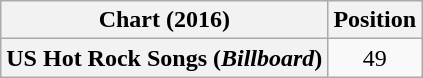<table class="wikitable plainrowheaders">
<tr>
<th>Chart (2016)</th>
<th>Position</th>
</tr>
<tr>
<th scope="row">US Hot Rock Songs (<em>Billboard</em>)</th>
<td style="text-align:center;">49</td>
</tr>
</table>
